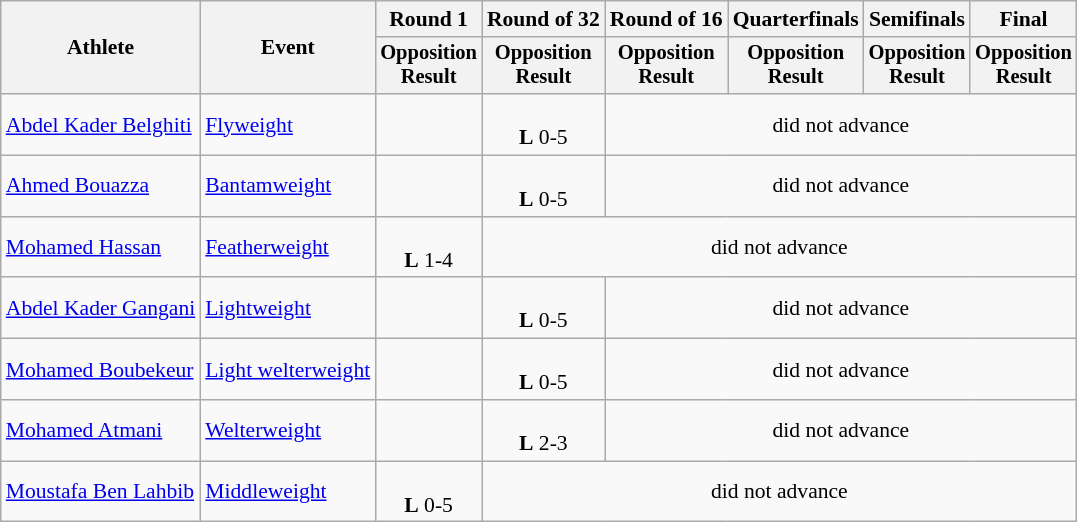<table class="wikitable" style="font-size:90%">
<tr>
<th rowspan="2">Athlete</th>
<th rowspan="2">Event</th>
<th>Round 1</th>
<th>Round of 32</th>
<th>Round of 16</th>
<th>Quarterfinals</th>
<th>Semifinals</th>
<th>Final</th>
</tr>
<tr style="font-size:95%">
<th>Opposition<br>Result</th>
<th>Opposition<br>Result</th>
<th>Opposition<br>Result</th>
<th>Opposition<br>Result</th>
<th>Opposition<br>Result</th>
<th>Opposition<br>Result</th>
</tr>
<tr align=center>
<td align=left><a href='#'>Abdel Kader Belghiti</a></td>
<td align=left><a href='#'>Flyweight</a></td>
<td></td>
<td><br><strong>L</strong> 0-5</td>
<td colspan=4>did not advance</td>
</tr>
<tr align=center>
<td align=left><a href='#'>Ahmed Bouazza</a></td>
<td align=left><a href='#'>Bantamweight</a></td>
<td></td>
<td><br><strong>L</strong> 0-5</td>
<td colspan=4>did not advance</td>
</tr>
<tr align=center>
<td align=left><a href='#'>Mohamed Hassan</a></td>
<td align=left><a href='#'>Featherweight</a></td>
<td><br><strong>L</strong> 1-4</td>
<td colspan=6>did not advance</td>
</tr>
<tr align=center>
<td align=left><a href='#'>Abdel Kader Gangani</a></td>
<td align=left><a href='#'>Lightweight</a></td>
<td></td>
<td><br><strong>L</strong> 0-5</td>
<td colspan=4>did not advance</td>
</tr>
<tr align=center>
<td align=left><a href='#'>Mohamed Boubekeur</a></td>
<td align=left><a href='#'>Light welterweight</a></td>
<td></td>
<td><br><strong>L</strong> 0-5</td>
<td colspan=4>did not advance</td>
</tr>
<tr align=center>
<td align=left><a href='#'>Mohamed Atmani</a></td>
<td align=left><a href='#'>Welterweight</a></td>
<td></td>
<td><br><strong>L</strong> 2-3</td>
<td colspan=4>did not advance</td>
</tr>
<tr align=center>
<td align=left><a href='#'>Moustafa Ben Lahbib</a></td>
<td align=left><a href='#'>Middleweight</a></td>
<td><br><strong>L</strong> 0-5</td>
<td colspan=6>did not advance</td>
</tr>
</table>
